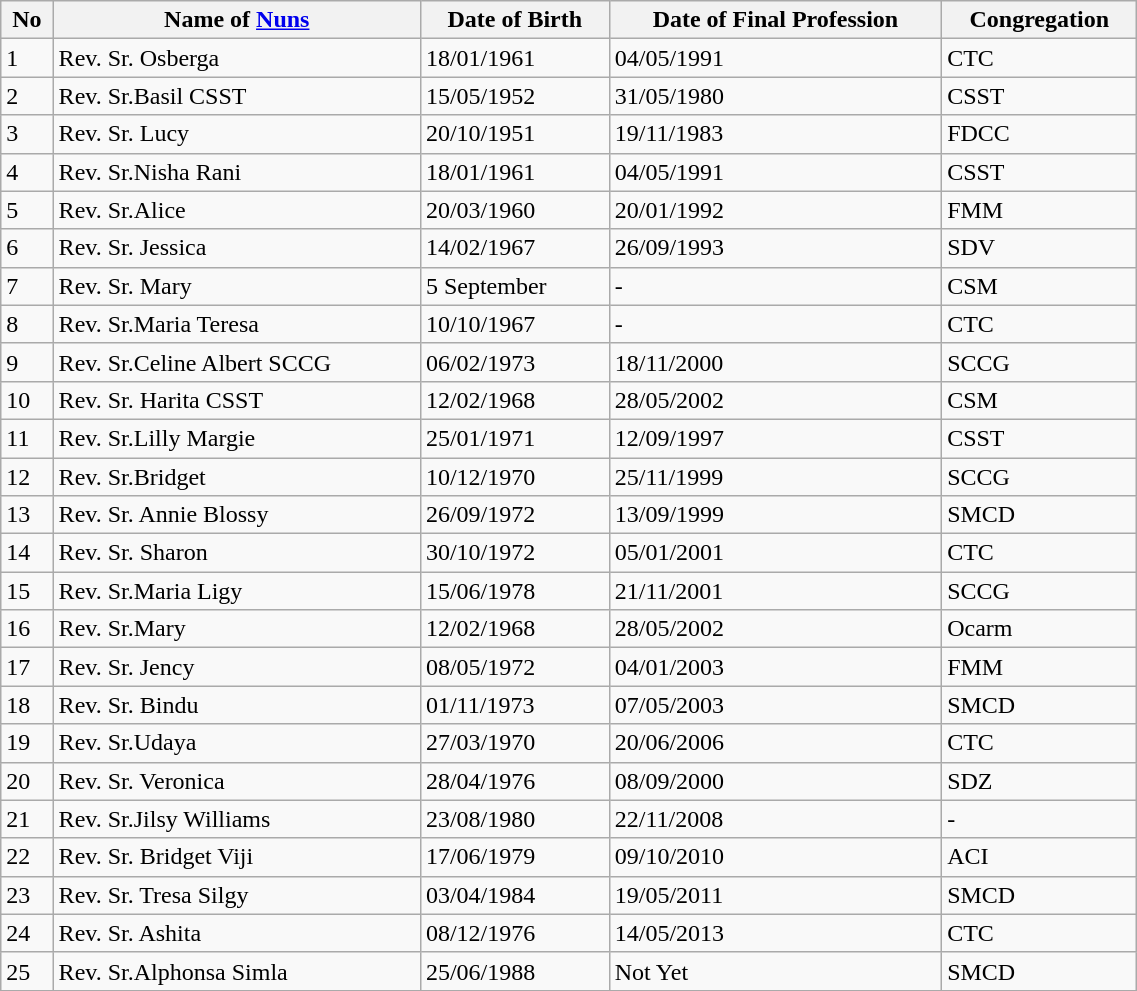<table class="wikitable" style="width: 60%">
<tr>
<th>No</th>
<th>Name of <a href='#'>Nuns</a></th>
<th>Date of Birth</th>
<th>Date of Final Profession</th>
<th>Congregation</th>
</tr>
<tr>
<td>1</td>
<td>Rev. Sr. Osberga</td>
<td>18/01/1961</td>
<td>04/05/1991</td>
<td>CTC</td>
</tr>
<tr>
<td>2</td>
<td>Rev. Sr.Basil CSST</td>
<td>15/05/1952</td>
<td>31/05/1980</td>
<td>CSST</td>
</tr>
<tr>
<td>3</td>
<td>Rev. Sr. Lucy</td>
<td>20/10/1951</td>
<td>19/11/1983</td>
<td>FDCC</td>
</tr>
<tr>
<td>4</td>
<td>Rev. Sr.Nisha Rani</td>
<td>18/01/1961</td>
<td>04/05/1991</td>
<td>CSST</td>
</tr>
<tr>
<td>5</td>
<td>Rev. Sr.Alice</td>
<td>20/03/1960</td>
<td>20/01/1992</td>
<td>FMM</td>
</tr>
<tr>
<td>6</td>
<td>Rev. Sr. Jessica</td>
<td>14/02/1967</td>
<td>26/09/1993</td>
<td>SDV</td>
</tr>
<tr>
<td>7</td>
<td>Rev. Sr. Mary</td>
<td>5 September</td>
<td>-</td>
<td>CSM</td>
</tr>
<tr>
<td>8</td>
<td>Rev. Sr.Maria Teresa</td>
<td>10/10/1967</td>
<td>-</td>
<td>CTC</td>
</tr>
<tr>
<td>9</td>
<td>Rev. Sr.Celine Albert SCCG</td>
<td>06/02/1973</td>
<td>18/11/2000</td>
<td>SCCG</td>
</tr>
<tr>
<td>10</td>
<td>Rev. Sr. Harita CSST</td>
<td>12/02/1968</td>
<td>28/05/2002</td>
<td>CSM</td>
</tr>
<tr>
<td>11</td>
<td>Rev. Sr.Lilly Margie</td>
<td>25/01/1971</td>
<td>12/09/1997</td>
<td>CSST</td>
</tr>
<tr>
<td>12</td>
<td>Rev. Sr.Bridget</td>
<td>10/12/1970</td>
<td>25/11/1999</td>
<td>SCCG</td>
</tr>
<tr>
<td>13</td>
<td>Rev. Sr. Annie Blossy</td>
<td>26/09/1972</td>
<td>13/09/1999</td>
<td>SMCD</td>
</tr>
<tr>
<td>14</td>
<td>Rev. Sr. Sharon</td>
<td>30/10/1972</td>
<td>05/01/2001</td>
<td>CTC</td>
</tr>
<tr>
<td>15</td>
<td>Rev. Sr.Maria Ligy</td>
<td>15/06/1978</td>
<td>21/11/2001</td>
<td>SCCG</td>
</tr>
<tr>
<td>16</td>
<td>Rev. Sr.Mary</td>
<td>12/02/1968</td>
<td>28/05/2002</td>
<td>Ocarm</td>
</tr>
<tr>
<td>17</td>
<td>Rev. Sr. Jency</td>
<td>08/05/1972</td>
<td>04/01/2003</td>
<td>FMM</td>
</tr>
<tr>
<td>18</td>
<td>Rev. Sr. Bindu</td>
<td>01/11/1973</td>
<td>07/05/2003</td>
<td>SMCD</td>
</tr>
<tr>
<td>19</td>
<td>Rev. Sr.Udaya</td>
<td>27/03/1970</td>
<td>20/06/2006</td>
<td>CTC</td>
</tr>
<tr>
<td>20</td>
<td>Rev. Sr. Veronica</td>
<td>28/04/1976</td>
<td>08/09/2000</td>
<td>SDZ</td>
</tr>
<tr>
<td>21</td>
<td>Rev. Sr.Jilsy Williams</td>
<td>23/08/1980</td>
<td>22/11/2008</td>
<td>-</td>
</tr>
<tr>
<td>22</td>
<td>Rev. Sr. Bridget Viji</td>
<td>17/06/1979</td>
<td>09/10/2010</td>
<td>ACI</td>
</tr>
<tr>
<td>23</td>
<td>Rev. Sr. Tresa Silgy</td>
<td>03/04/1984</td>
<td>19/05/2011</td>
<td>SMCD</td>
</tr>
<tr>
<td>24</td>
<td>Rev. Sr. Ashita</td>
<td>08/12/1976</td>
<td>14/05/2013</td>
<td>CTC</td>
</tr>
<tr>
<td>25</td>
<td>Rev. Sr.Alphonsa Simla</td>
<td>25/06/1988</td>
<td>Not Yet</td>
<td>SMCD</td>
</tr>
<tr>
</tr>
</table>
